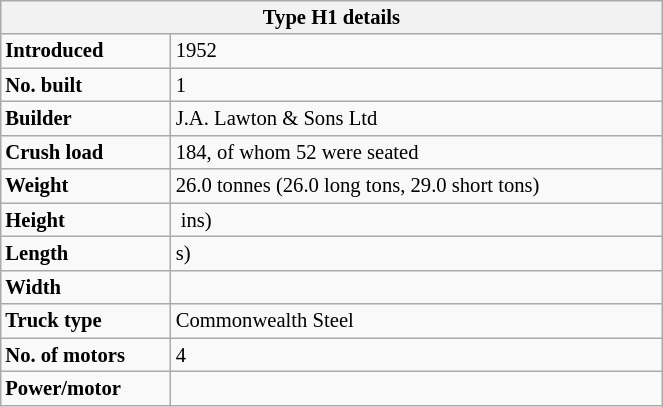<table class="wikitable floatleft mw-collapsible mw-collapsed" border= "1" style= "width:35%; font-size: 86%; float:left; margin-left:1em; margin-right:3em; margin-bottom:2em">
<tr>
<th colspan="2"><strong>Type H1 details</strong></th>
</tr>
<tr>
<td><strong>Introduced</strong></td>
<td>1952</td>
</tr>
<tr>
<td><strong>No. built</strong></td>
<td>1</td>
</tr>
<tr>
<td><strong>Builder</strong></td>
<td>J.A. Lawton & Sons Ltd</td>
</tr>
<tr>
<td><strong>Crush load</strong></td>
<td>184, of whom 52 were seated</td>
</tr>
<tr>
<td><strong>Weight</strong></td>
<td>26.0 tonnes (26.0 long tons, 29.0 short tons)</td>
</tr>
<tr>
<td><strong>Height</strong></td>
<td>  ins)</td>
</tr>
<tr>
<td><strong>Length</strong></td>
<td>s)</td>
</tr>
<tr>
<td><strong>Width</strong></td>
<td></td>
</tr>
<tr>
<td><strong>Truck type</strong></td>
<td>Commonwealth Steel</td>
</tr>
<tr>
<td><strong>No. of motors</strong></td>
<td>4</td>
</tr>
<tr>
<td><strong>Power/motor</strong></td>
<td></td>
</tr>
</table>
